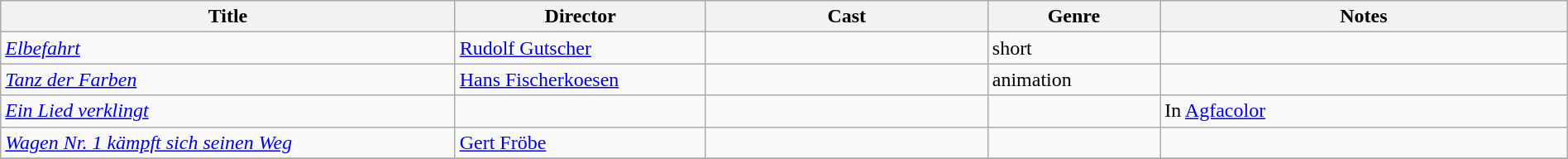<table class="wikitable" width= "100%">
<tr>
<th width=29%>Title</th>
<th width=16%>Director</th>
<th width=18%>Cast</th>
<th width=11%>Genre</th>
<th width=26%>Notes</th>
</tr>
<tr>
<td><em><a href='#'>Elbefahrt</a></em></td>
<td><a href='#'>Rudolf Gutscher</a></td>
<td></td>
<td>short</td>
<td></td>
</tr>
<tr>
<td><em><a href='#'>Tanz der Farben</a></em></td>
<td><a href='#'>Hans Fischerkoesen</a></td>
<td></td>
<td>animation</td>
<td></td>
</tr>
<tr>
<td><em><a href='#'>Ein Lied verklingt</a></em></td>
<td></td>
<td></td>
<td></td>
<td>In <a href='#'>Agfacolor</a></td>
</tr>
<tr>
<td><em><a href='#'>Wagen Nr. 1 kämpft sich seinen Weg</a></em></td>
<td><a href='#'>Gert Fröbe</a></td>
<td></td>
<td></td>
<td></td>
</tr>
<tr>
</tr>
</table>
